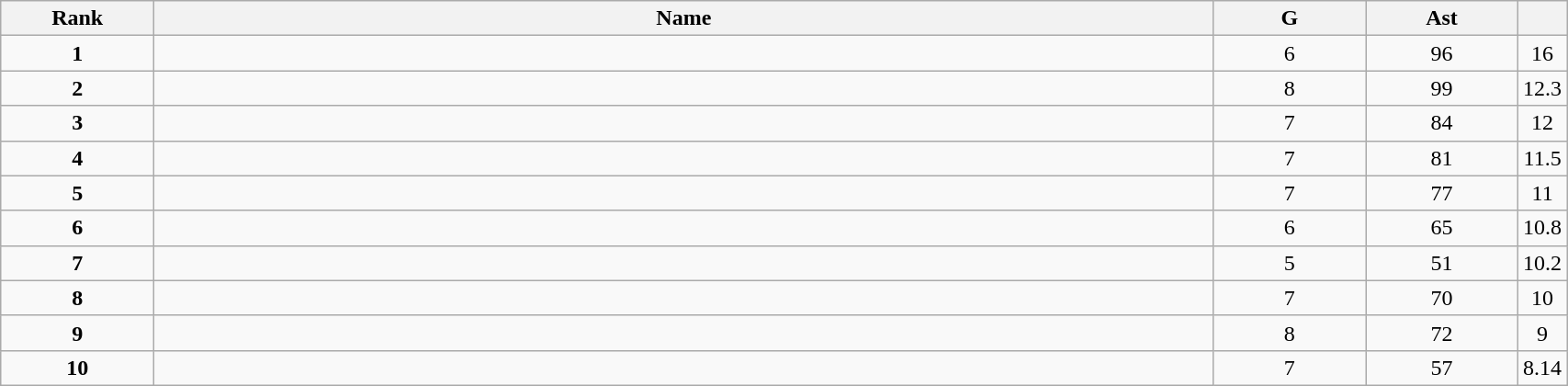<table class="wikitable" style="width:90%;">
<tr>
<th style="width:10%;">Rank</th>
<th style="width:70%;">Name</th>
<th style="width:10%;">G</th>
<th style="width:10%;">Ast</th>
<th style="width:10%;"></th>
</tr>
<tr align=center>
<td><strong>1</strong></td>
<td align=left><strong></strong></td>
<td>6</td>
<td>96</td>
<td>16</td>
</tr>
<tr align=center>
<td><strong>2</strong></td>
<td align=left></td>
<td>8</td>
<td>99</td>
<td>12.3</td>
</tr>
<tr align=center>
<td><strong>3</strong></td>
<td align=left></td>
<td>7</td>
<td>84</td>
<td>12</td>
</tr>
<tr align=center>
<td><strong>4</strong></td>
<td align=left></td>
<td>7</td>
<td>81</td>
<td>11.5</td>
</tr>
<tr align=center>
<td><strong>5</strong></td>
<td align=left></td>
<td>7</td>
<td>77</td>
<td>11</td>
</tr>
<tr align=center>
<td><strong>6</strong></td>
<td align=left></td>
<td>6</td>
<td>65</td>
<td>10.8</td>
</tr>
<tr align=center>
<td><strong>7</strong></td>
<td align=left></td>
<td>5</td>
<td>51</td>
<td>10.2</td>
</tr>
<tr align=center>
<td><strong>8</strong></td>
<td align=left></td>
<td>7</td>
<td>70</td>
<td>10</td>
</tr>
<tr align=center>
<td><strong>9</strong></td>
<td align=left></td>
<td>8</td>
<td>72</td>
<td>9</td>
</tr>
<tr align=center>
<td><strong>10</strong></td>
<td align=left></td>
<td>7</td>
<td>57</td>
<td>8.14</td>
</tr>
</table>
